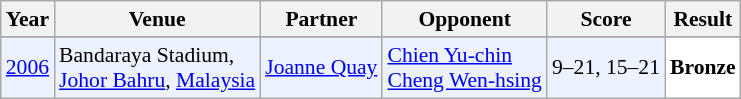<table class="sortable wikitable" style="font-size: 90%;">
<tr>
<th>Year</th>
<th>Venue</th>
<th>Partner</th>
<th>Opponent</th>
<th>Score</th>
<th>Result</th>
</tr>
<tr>
</tr>
<tr style="background:#ECF2FF">
<td align="center"><a href='#'>2006</a></td>
<td align="left">Bandaraya Stadium,<br><a href='#'>Johor Bahru</a>, <a href='#'>Malaysia</a></td>
<td align="left"> <a href='#'>Joanne Quay</a></td>
<td align="left"> <a href='#'>Chien Yu-chin</a> <br>  <a href='#'>Cheng Wen-hsing</a></td>
<td align="left">9–21, 15–21</td>
<td style="text-align:left; background:white"> <strong>Bronze</strong></td>
</tr>
</table>
